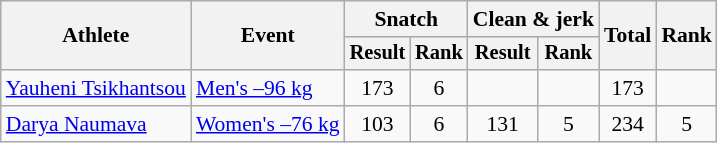<table class="wikitable" style="font-size:90%">
<tr>
<th rowspan="2">Athlete</th>
<th rowspan="2">Event</th>
<th colspan="2">Snatch</th>
<th colspan="2">Clean & jerk</th>
<th rowspan="2">Total</th>
<th rowspan="2">Rank</th>
</tr>
<tr style="font-size:95%">
<th>Result</th>
<th>Rank</th>
<th>Result</th>
<th>Rank</th>
</tr>
<tr align=center>
<td align=left><a href='#'>Yauheni Tsikhantsou</a></td>
<td align=left><a href='#'>Men's –96 kg</a></td>
<td>173</td>
<td>6</td>
<td></td>
<td></td>
<td>173</td>
<td></td>
</tr>
<tr align=center>
<td align=left><a href='#'>Darya Naumava</a></td>
<td align=left><a href='#'>Women's –76 kg</a></td>
<td>103</td>
<td>6</td>
<td>131</td>
<td>5</td>
<td>234</td>
<td>5</td>
</tr>
</table>
